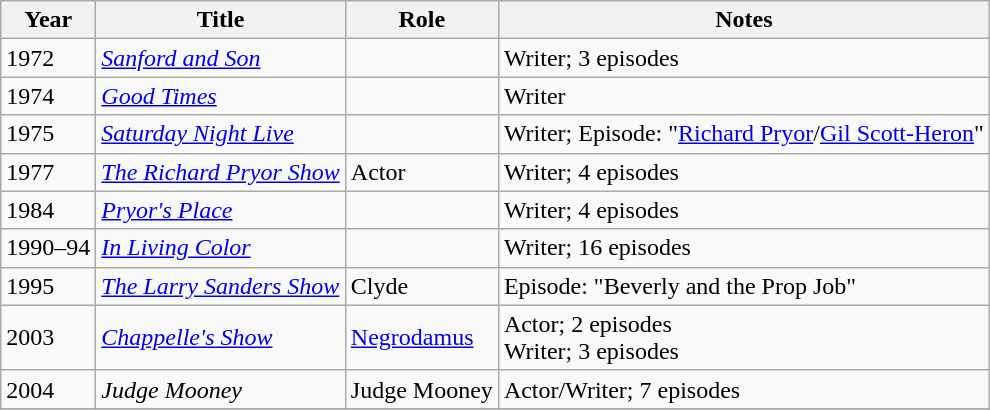<table class="wikitable unsortable">
<tr>
<th>Year</th>
<th>Title</th>
<th>Role</th>
<th class="unsortable">Notes</th>
</tr>
<tr>
<td>1972</td>
<td><em><a href='#'>Sanford and Son</a></em></td>
<td></td>
<td>Writer; 3 episodes</td>
</tr>
<tr>
<td>1974</td>
<td><em><a href='#'>Good Times</a></em></td>
<td></td>
<td>Writer</td>
</tr>
<tr>
<td>1975</td>
<td><em><a href='#'>Saturday Night Live</a></em></td>
<td></td>
<td>Writer; Episode: "<a href='#'>Richard Pryor</a>/<a href='#'>Gil Scott-Heron</a>"</td>
</tr>
<tr>
<td>1977</td>
<td><em><a href='#'>The Richard Pryor Show</a></em></td>
<td>Actor</td>
<td>Writer; 4 episodes</td>
</tr>
<tr>
<td>1984</td>
<td><em><a href='#'>Pryor's Place</a></em></td>
<td></td>
<td>Writer; 4 episodes</td>
</tr>
<tr>
<td>1990–94</td>
<td><em><a href='#'>In Living Color</a></em></td>
<td></td>
<td>Writer; 16 episodes</td>
</tr>
<tr>
<td>1995</td>
<td><em><a href='#'>The Larry Sanders Show</a></em></td>
<td>Clyde</td>
<td>Episode: "Beverly and the Prop Job"</td>
</tr>
<tr>
<td>2003</td>
<td><em><a href='#'>Chappelle's Show</a></em></td>
<td><a href='#'>Negrodamus</a></td>
<td>Actor; 2 episodes <br> Writer; 3 episodes</td>
</tr>
<tr>
<td>2004</td>
<td><em>Judge Mooney</em></td>
<td>Judge Mooney</td>
<td>Actor/Writer; 7 episodes</td>
</tr>
<tr>
</tr>
</table>
